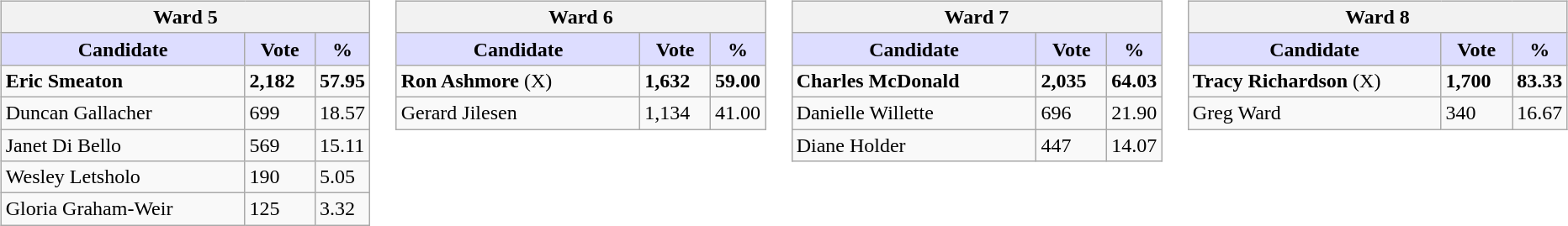<table>
<tr>
<td valign=top width=10%><br><table class=wikitable>
<tr>
<th colspan="3">Ward 5</th>
</tr>
<tr>
<th style="background:#ddf; width:200px;">Candidate</th>
<th style="background:#ddf; width:50px;">Vote</th>
<th style="background:#ddf; width:30px;">%</th>
</tr>
<tr>
<td><strong>Eric Smeaton</strong></td>
<td><strong>2,182</strong></td>
<td><strong>57.95</strong></td>
</tr>
<tr>
<td>Duncan Gallacher</td>
<td>699</td>
<td>18.57</td>
</tr>
<tr>
<td>Janet Di Bello</td>
<td>569</td>
<td>15.11</td>
</tr>
<tr>
<td>Wesley Letsholo</td>
<td>190</td>
<td>5.05</td>
</tr>
<tr>
<td>Gloria Graham-Weir</td>
<td>125</td>
<td>3.32</td>
</tr>
</table>
</td>
<td valign=top width=10%><br><table class=wikitable>
<tr>
<th colspan="3">Ward 6</th>
</tr>
<tr>
<th style="background:#ddf; width:200px;">Candidate</th>
<th style="background:#ddf; width:50px;">Vote</th>
<th style="background:#ddf; width:30px;">%</th>
</tr>
<tr>
<td><strong>Ron Ashmore</strong> (X)</td>
<td><strong>1,632</strong></td>
<td><strong>59.00</strong></td>
</tr>
<tr>
<td>Gerard Jilesen</td>
<td>1,134</td>
<td>41.00</td>
</tr>
</table>
</td>
<td valign=top width=10%><br><table class=wikitable>
<tr>
<th colspan="3">Ward 7</th>
</tr>
<tr>
<th style="background:#ddf; width:200px;">Candidate</th>
<th style="background:#ddf; width:50px;">Vote</th>
<th style="background:#ddf; width:30px;">%</th>
</tr>
<tr>
<td><strong>Charles McDonald</strong></td>
<td><strong>2,035</strong></td>
<td><strong>64.03</strong></td>
</tr>
<tr>
<td>Danielle Willette</td>
<td>696</td>
<td>21.90</td>
</tr>
<tr>
<td>Diane Holder</td>
<td>447</td>
<td>14.07</td>
</tr>
</table>
</td>
<td valign=top width=10%><br><table class=wikitable>
<tr>
<th colspan="3">Ward 8</th>
</tr>
<tr>
<th style="background:#ddf; width:200px;">Candidate</th>
<th style="background:#ddf; width:50px;">Vote</th>
<th style="background:#ddf; width:30px;">%</th>
</tr>
<tr>
<td><strong>Tracy Richardson</strong> (X)</td>
<td><strong>1,700</strong></td>
<td><strong>83.33</strong></td>
</tr>
<tr>
<td>Greg Ward</td>
<td>340</td>
<td>16.67</td>
</tr>
</table>
</td>
</tr>
</table>
